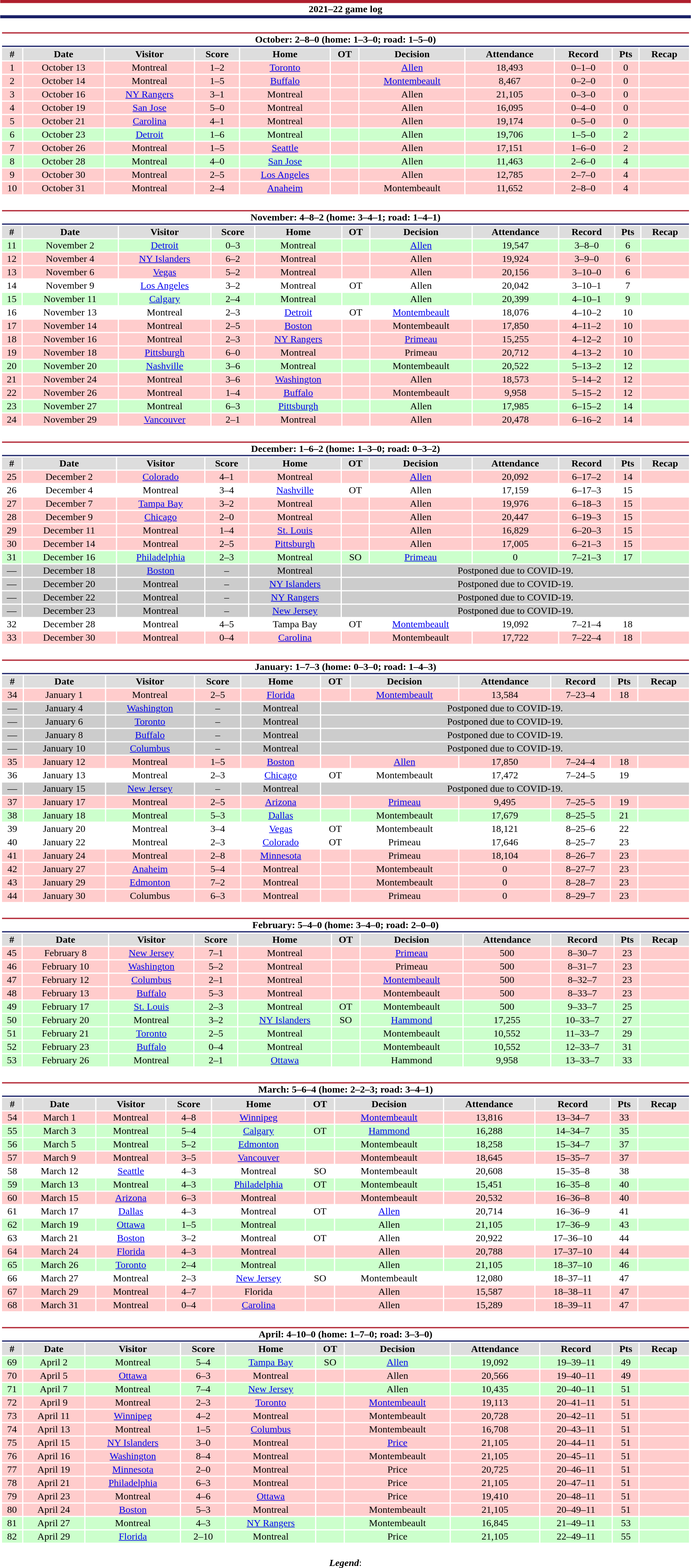<table class="toccolours" style="width:90%; clear:both; margin:1.5em auto; text-align:center;">
<tr>
<th colspan="11" style="background:#FFFFFF; border-top:#AF1E2D 5px solid; border-bottom:#192168 5px solid;">2021–22 game log</th>
</tr>
<tr>
<td colspan="11"><br><table class="toccolours collapsible collapsed" style="width:100%;">
<tr>
<th colspan="11" style="background:#FFFFFF; border-top:#AF1E2D 2px solid; border-bottom:#192168 2px solid;">October: 2–8–0 (home: 1–3–0; road: 1–5–0)</th>
</tr>
<tr style="background:#ddd;">
<th>#</th>
<th>Date</th>
<th>Visitor</th>
<th>Score</th>
<th>Home</th>
<th>OT</th>
<th>Decision</th>
<th>Attendance</th>
<th>Record</th>
<th>Pts</th>
<th>Recap</th>
</tr>
<tr style="background:#fcc;">
<td>1</td>
<td>October 13</td>
<td>Montreal</td>
<td>1–2</td>
<td><a href='#'>Toronto</a></td>
<td></td>
<td><a href='#'>Allen</a></td>
<td>18,493</td>
<td>0–1–0</td>
<td>0</td>
<td></td>
</tr>
<tr style="background:#fcc;">
<td>2</td>
<td>October 14</td>
<td>Montreal</td>
<td>1–5</td>
<td><a href='#'>Buffalo</a></td>
<td></td>
<td><a href='#'>Montembeault</a></td>
<td>8,467</td>
<td>0–2–0</td>
<td>0</td>
<td></td>
</tr>
<tr style="background:#fcc;">
<td>3</td>
<td>October 16</td>
<td><a href='#'>NY Rangers</a></td>
<td>3–1</td>
<td>Montreal</td>
<td></td>
<td>Allen</td>
<td>21,105</td>
<td>0–3–0</td>
<td>0</td>
<td></td>
</tr>
<tr style="background:#fcc;">
<td>4</td>
<td>October 19</td>
<td><a href='#'>San Jose</a></td>
<td>5–0</td>
<td>Montreal</td>
<td></td>
<td>Allen</td>
<td>16,095</td>
<td>0–4–0</td>
<td>0</td>
<td></td>
</tr>
<tr style="background:#fcc;">
<td>5</td>
<td>October 21</td>
<td><a href='#'>Carolina</a></td>
<td>4–1</td>
<td>Montreal</td>
<td></td>
<td>Allen</td>
<td>19,174</td>
<td>0–5–0</td>
<td>0</td>
<td></td>
</tr>
<tr style="background:#cfc;">
<td>6</td>
<td>October 23</td>
<td><a href='#'>Detroit</a></td>
<td>1–6</td>
<td>Montreal</td>
<td></td>
<td>Allen</td>
<td>19,706</td>
<td>1–5–0</td>
<td>2</td>
<td></td>
</tr>
<tr style="background:#fcc;">
<td>7</td>
<td>October 26</td>
<td>Montreal</td>
<td>1–5</td>
<td><a href='#'>Seattle</a></td>
<td></td>
<td>Allen</td>
<td>17,151</td>
<td>1–6–0</td>
<td>2</td>
<td></td>
</tr>
<tr style="background:#cfc;">
<td>8</td>
<td>October 28</td>
<td>Montreal</td>
<td>4–0</td>
<td><a href='#'>San Jose</a></td>
<td></td>
<td>Allen</td>
<td>11,463</td>
<td>2–6–0</td>
<td>4</td>
<td></td>
</tr>
<tr style="background:#fcc;">
<td>9</td>
<td>October 30</td>
<td>Montreal</td>
<td>2–5</td>
<td><a href='#'>Los Angeles</a></td>
<td></td>
<td>Allen</td>
<td>12,785</td>
<td>2–7–0</td>
<td>4</td>
<td></td>
</tr>
<tr style="background:#fcc;">
<td>10</td>
<td>October 31</td>
<td>Montreal</td>
<td>2–4</td>
<td><a href='#'>Anaheim</a></td>
<td></td>
<td>Montembeault</td>
<td>11,652</td>
<td>2–8–0</td>
<td>4</td>
<td></td>
</tr>
</table>
</td>
</tr>
<tr>
<td colspan="11"><br><table class="toccolours collapsible collapsed" style="width:100%;">
<tr>
<th colspan="11" style="background:#FFFFFF; border-top:#AF1E2D 2px solid; border-bottom:#192168 2px solid;">November: 4–8–2 (home: 3–4–1; road: 1–4–1)</th>
</tr>
<tr style="background:#ddd;">
<th>#</th>
<th>Date</th>
<th>Visitor</th>
<th>Score</th>
<th>Home</th>
<th>OT</th>
<th>Decision</th>
<th>Attendance</th>
<th>Record</th>
<th>Pts</th>
<th>Recap</th>
</tr>
<tr style="background:#cfc;">
<td>11</td>
<td>November 2</td>
<td><a href='#'>Detroit</a></td>
<td>0–3</td>
<td>Montreal</td>
<td></td>
<td><a href='#'>Allen</a></td>
<td>19,547</td>
<td>3–8–0</td>
<td>6</td>
<td></td>
</tr>
<tr style="background:#fcc;">
<td>12</td>
<td>November 4</td>
<td><a href='#'>NY Islanders</a></td>
<td>6–2</td>
<td>Montreal</td>
<td></td>
<td>Allen</td>
<td>19,924</td>
<td>3–9–0</td>
<td>6</td>
<td></td>
</tr>
<tr style="background:#fcc;">
<td>13</td>
<td>November 6</td>
<td><a href='#'>Vegas</a></td>
<td>5–2</td>
<td>Montreal</td>
<td></td>
<td>Allen</td>
<td>20,156</td>
<td>3–10–0</td>
<td>6</td>
<td></td>
</tr>
<tr style="background:#fff;">
<td>14</td>
<td>November 9</td>
<td><a href='#'>Los Angeles</a></td>
<td>3–2</td>
<td>Montreal</td>
<td>OT</td>
<td>Allen</td>
<td>20,042</td>
<td>3–10–1</td>
<td>7</td>
<td></td>
</tr>
<tr style="background:#cfc;">
<td>15</td>
<td>November 11</td>
<td><a href='#'>Calgary</a></td>
<td>2–4</td>
<td>Montreal</td>
<td></td>
<td>Allen</td>
<td>20,399</td>
<td>4–10–1</td>
<td>9</td>
<td></td>
</tr>
<tr style="background:#fff;">
<td>16</td>
<td>November 13</td>
<td>Montreal</td>
<td>2–3</td>
<td><a href='#'>Detroit</a></td>
<td>OT</td>
<td><a href='#'>Montembeault</a></td>
<td>18,076</td>
<td>4–10–2</td>
<td>10</td>
<td></td>
</tr>
<tr style="background:#fcc;">
<td>17</td>
<td>November 14</td>
<td>Montreal</td>
<td>2–5</td>
<td><a href='#'>Boston</a></td>
<td></td>
<td>Montembeault</td>
<td>17,850</td>
<td>4–11–2</td>
<td>10</td>
<td></td>
</tr>
<tr style="background:#fcc;">
<td>18</td>
<td>November 16</td>
<td>Montreal</td>
<td>2–3</td>
<td><a href='#'>NY Rangers</a></td>
<td></td>
<td><a href='#'>Primeau</a></td>
<td>15,255</td>
<td>4–12–2</td>
<td>10</td>
<td></td>
</tr>
<tr style="background:#fcc;">
<td>19</td>
<td>November 18</td>
<td><a href='#'>Pittsburgh</a></td>
<td>6–0</td>
<td>Montreal</td>
<td></td>
<td>Primeau</td>
<td>20,712</td>
<td>4–13–2</td>
<td>10</td>
<td></td>
</tr>
<tr style="background:#cfc;">
<td>20</td>
<td>November 20</td>
<td><a href='#'>Nashville</a></td>
<td>3–6</td>
<td>Montreal</td>
<td></td>
<td>Montembeault</td>
<td>20,522</td>
<td>5–13–2</td>
<td>12</td>
<td></td>
</tr>
<tr style="background:#fcc;">
<td>21</td>
<td>November 24</td>
<td>Montreal</td>
<td>3–6</td>
<td><a href='#'>Washington</a></td>
<td></td>
<td>Allen</td>
<td>18,573</td>
<td>5–14–2</td>
<td>12</td>
<td></td>
</tr>
<tr style="background:#fcc;">
<td>22</td>
<td>November 26</td>
<td>Montreal</td>
<td>1–4</td>
<td><a href='#'>Buffalo</a></td>
<td></td>
<td>Montembeault</td>
<td>9,958</td>
<td>5–15–2</td>
<td>12</td>
<td></td>
</tr>
<tr style="background:#cfc;">
<td>23</td>
<td>November 27</td>
<td>Montreal</td>
<td>6–3</td>
<td><a href='#'>Pittsburgh</a></td>
<td></td>
<td>Allen</td>
<td>17,985</td>
<td>6–15–2</td>
<td>14</td>
<td></td>
</tr>
<tr style="background:#fcc;">
<td>24</td>
<td>November 29</td>
<td><a href='#'>Vancouver</a></td>
<td>2–1</td>
<td>Montreal</td>
<td></td>
<td>Allen</td>
<td>20,478</td>
<td>6–16–2</td>
<td>14</td>
<td></td>
</tr>
</table>
</td>
</tr>
<tr>
<td colspan="11"><br><table class="toccolours collapsible collapsed" style="width:100%;">
<tr>
<th colspan="11" style="background:#FFFFFF; border-top:#AF1E2D 2px solid; border-bottom:#192168 2px solid;">December: 1–6–2 (home: 1–3–0; road: 0–3–2)</th>
</tr>
<tr style="background:#ddd;">
<th>#</th>
<th>Date</th>
<th>Visitor</th>
<th>Score</th>
<th>Home</th>
<th>OT</th>
<th>Decision</th>
<th>Attendance</th>
<th>Record</th>
<th>Pts</th>
<th>Recap</th>
</tr>
<tr style="background:#fcc;">
<td>25</td>
<td>December 2</td>
<td><a href='#'>Colorado</a></td>
<td>4–1</td>
<td>Montreal</td>
<td></td>
<td><a href='#'>Allen</a></td>
<td>20,092</td>
<td>6–17–2</td>
<td>14</td>
<td></td>
</tr>
<tr style="background:#fff;">
<td>26</td>
<td>December 4</td>
<td>Montreal</td>
<td>3–4</td>
<td><a href='#'>Nashville</a></td>
<td>OT</td>
<td>Allen</td>
<td>17,159</td>
<td>6–17–3</td>
<td>15</td>
<td></td>
</tr>
<tr style="background:#fcc;">
<td>27</td>
<td>December 7</td>
<td><a href='#'>Tampa Bay</a></td>
<td>3–2</td>
<td>Montreal</td>
<td></td>
<td>Allen</td>
<td>19,976</td>
<td>6–18–3</td>
<td>15</td>
<td></td>
</tr>
<tr style="background:#fcc;">
<td>28</td>
<td>December 9</td>
<td><a href='#'>Chicago</a></td>
<td>2–0</td>
<td>Montreal</td>
<td></td>
<td>Allen</td>
<td>20,447</td>
<td>6–19–3</td>
<td>15</td>
<td></td>
</tr>
<tr style="background:#fcc;">
<td>29</td>
<td>December 11</td>
<td>Montreal</td>
<td>1–4</td>
<td><a href='#'>St. Louis</a></td>
<td></td>
<td>Allen</td>
<td>16,829</td>
<td>6–20–3</td>
<td>15</td>
<td></td>
</tr>
<tr style="background:#fcc;">
<td>30</td>
<td>December 14</td>
<td>Montreal</td>
<td>2–5</td>
<td><a href='#'>Pittsburgh</a></td>
<td></td>
<td>Allen</td>
<td>17,005</td>
<td>6–21–3</td>
<td>15</td>
<td></td>
</tr>
<tr style="background:#cfc;">
<td>31</td>
<td>December 16</td>
<td><a href='#'>Philadelphia</a></td>
<td>2–3</td>
<td>Montreal</td>
<td>SO</td>
<td><a href='#'>Primeau</a></td>
<td>0</td>
<td>7–21–3</td>
<td>17</td>
<td></td>
</tr>
<tr style="background:#ccc;">
<td>—</td>
<td>December 18</td>
<td><a href='#'>Boston</a></td>
<td>–</td>
<td>Montreal</td>
<td colspan="6">Postponed due to COVID-19.</td>
</tr>
<tr style="background:#ccc;">
<td>—</td>
<td>December 20</td>
<td>Montreal</td>
<td>–</td>
<td><a href='#'>NY Islanders</a></td>
<td colspan="6">Postponed due to COVID-19.</td>
</tr>
<tr style="background:#ccc;">
<td>—</td>
<td>December 22</td>
<td>Montreal</td>
<td>–</td>
<td><a href='#'>NY Rangers</a></td>
<td colspan="6">Postponed due to COVID-19.</td>
</tr>
<tr style="background:#ccc;">
<td>—</td>
<td>December 23</td>
<td>Montreal</td>
<td>–</td>
<td><a href='#'>New Jersey</a></td>
<td colspan="6">Postponed due to COVID-19.</td>
</tr>
<tr style="background:#fff;">
<td>32</td>
<td>December 28</td>
<td>Montreal</td>
<td>4–5</td>
<td>Tampa Bay</td>
<td>OT</td>
<td><a href='#'>Montembeault</a></td>
<td>19,092</td>
<td>7–21–4</td>
<td>18</td>
<td></td>
</tr>
<tr style="background:#fcc;">
<td>33</td>
<td>December 30</td>
<td>Montreal</td>
<td>0–4</td>
<td><a href='#'>Carolina</a></td>
<td></td>
<td>Montembeault</td>
<td>17,722</td>
<td>7–22–4</td>
<td>18</td>
<td></td>
</tr>
</table>
</td>
</tr>
<tr>
<td colspan="11"><br><table class="toccolours collapsible collapsed" style="width:100%;">
<tr>
<th colspan="11" style="background:#FFFFFF; border-top:#AF1E2D 2px solid; border-bottom:#192168 2px solid;">January: 1–7–3 (home: 0–3–0; road: 1–4–3)</th>
</tr>
<tr style="background:#ddd;">
<th>#</th>
<th>Date</th>
<th>Visitor</th>
<th>Score</th>
<th>Home</th>
<th>OT</th>
<th>Decision</th>
<th>Attendance</th>
<th>Record</th>
<th>Pts</th>
<th>Recap</th>
</tr>
<tr style="background:#fcc;">
<td>34</td>
<td>January 1</td>
<td>Montreal</td>
<td>2–5</td>
<td><a href='#'>Florida</a></td>
<td></td>
<td><a href='#'>Montembeault</a></td>
<td>13,584</td>
<td>7–23–4</td>
<td>18</td>
<td></td>
</tr>
<tr style="background:#ccc;">
<td>—</td>
<td>January 4</td>
<td><a href='#'>Washington</a></td>
<td>–</td>
<td>Montreal</td>
<td colspan="6">Postponed due to COVID-19.</td>
</tr>
<tr style="background:#ccc;">
<td>—</td>
<td>January 6</td>
<td><a href='#'>Toronto</a></td>
<td>–</td>
<td>Montreal</td>
<td colspan="6">Postponed due to COVID-19.</td>
</tr>
<tr style="background:#ccc;">
<td>—</td>
<td>January 8</td>
<td><a href='#'>Buffalo</a></td>
<td>–</td>
<td>Montreal</td>
<td colspan="6">Postponed due to COVID-19.</td>
</tr>
<tr style="background:#ccc;">
<td>—</td>
<td>January 10</td>
<td><a href='#'>Columbus</a></td>
<td>–</td>
<td>Montreal</td>
<td colspan="6">Postponed due to COVID-19.</td>
</tr>
<tr style="background:#fcc;">
<td>35</td>
<td>January 12</td>
<td>Montreal</td>
<td>1–5</td>
<td><a href='#'>Boston</a></td>
<td></td>
<td><a href='#'>Allen</a></td>
<td>17,850</td>
<td>7–24–4</td>
<td>18</td>
<td></td>
</tr>
<tr style="background:#fff;">
<td>36</td>
<td>January 13</td>
<td>Montreal</td>
<td>2–3</td>
<td><a href='#'>Chicago</a></td>
<td>OT</td>
<td>Montembeault</td>
<td>17,472</td>
<td>7–24–5</td>
<td>19</td>
<td></td>
</tr>
<tr style="background:#ccc;">
<td>—</td>
<td>January 15</td>
<td><a href='#'>New Jersey</a></td>
<td>–</td>
<td>Montreal</td>
<td colspan="6">Postponed due to COVID-19.</td>
</tr>
<tr style="background:#fcc;">
<td>37</td>
<td>January 17</td>
<td>Montreal</td>
<td>2–5</td>
<td><a href='#'>Arizona</a></td>
<td></td>
<td><a href='#'>Primeau</a></td>
<td>9,495</td>
<td>7–25–5</td>
<td>19</td>
<td></td>
</tr>
<tr style="background:#cfc;">
<td>38</td>
<td>January 18</td>
<td>Montreal</td>
<td>5–3</td>
<td><a href='#'>Dallas</a></td>
<td></td>
<td>Montembeault</td>
<td>17,679</td>
<td>8–25–5</td>
<td>21</td>
<td></td>
</tr>
<tr style="background:#fff;">
<td>39</td>
<td>January 20</td>
<td>Montreal</td>
<td>3–4</td>
<td><a href='#'>Vegas</a></td>
<td>OT</td>
<td>Montembeault</td>
<td>18,121</td>
<td>8–25–6</td>
<td>22</td>
<td></td>
</tr>
<tr style="background:#fff;">
<td>40</td>
<td>January 22</td>
<td>Montreal</td>
<td>2–3</td>
<td><a href='#'>Colorado</a></td>
<td>OT</td>
<td>Primeau</td>
<td>17,646</td>
<td>8–25–7</td>
<td>23</td>
<td></td>
</tr>
<tr style="background:#fcc;">
<td>41</td>
<td>January 24</td>
<td>Montreal</td>
<td>2–8</td>
<td><a href='#'>Minnesota</a></td>
<td></td>
<td>Primeau</td>
<td>18,104</td>
<td>8–26–7</td>
<td>23</td>
<td></td>
</tr>
<tr style="background:#fcc;">
<td>42</td>
<td>January 27</td>
<td><a href='#'>Anaheim</a></td>
<td>5–4</td>
<td>Montreal</td>
<td></td>
<td>Montembeault</td>
<td>0</td>
<td>8–27–7</td>
<td>23</td>
<td></td>
</tr>
<tr style="background:#fcc;">
<td>43</td>
<td>January 29</td>
<td><a href='#'>Edmonton</a></td>
<td>7–2</td>
<td>Montreal</td>
<td></td>
<td>Montembeault</td>
<td>0</td>
<td>8–28–7</td>
<td>23</td>
<td></td>
</tr>
<tr style="background:#fcc;">
<td>44</td>
<td>January 30</td>
<td>Columbus</td>
<td>6–3</td>
<td>Montreal</td>
<td></td>
<td>Primeau</td>
<td>0</td>
<td>8–29–7</td>
<td>23</td>
<td></td>
</tr>
</table>
</td>
</tr>
<tr>
<td colspan="11"><br><table class="toccolours collapsible collapsed" style="width:100%;">
<tr>
<th colspan="11" style="background:#FFFFFF; border-top:#AF1E2D 2px solid; border-bottom:#192168 2px solid;">February: 5–4–0 (home: 3–4–0; road: 2–0–0)</th>
</tr>
<tr style="background:#ddd;">
<th>#</th>
<th>Date</th>
<th>Visitor</th>
<th>Score</th>
<th>Home</th>
<th>OT</th>
<th>Decision</th>
<th>Attendance</th>
<th>Record</th>
<th>Pts</th>
<th>Recap</th>
</tr>
<tr style="background:#fcc;">
<td>45</td>
<td>February 8</td>
<td><a href='#'>New Jersey</a></td>
<td>7–1</td>
<td>Montreal</td>
<td></td>
<td><a href='#'>Primeau</a></td>
<td>500</td>
<td>8–30–7</td>
<td>23</td>
<td></td>
</tr>
<tr style="background:#fcc;">
<td>46</td>
<td>February 10</td>
<td><a href='#'>Washington</a></td>
<td>5–2</td>
<td>Montreal</td>
<td></td>
<td>Primeau</td>
<td>500</td>
<td>8–31–7</td>
<td>23</td>
<td></td>
</tr>
<tr style="background:#fcc;">
<td>47</td>
<td>February 12</td>
<td><a href='#'>Columbus</a></td>
<td>2–1</td>
<td>Montreal</td>
<td></td>
<td><a href='#'>Montembeault</a></td>
<td>500</td>
<td>8–32–7</td>
<td>23</td>
<td></td>
</tr>
<tr style="background:#fcc;">
<td>48</td>
<td>February 13</td>
<td><a href='#'>Buffalo</a></td>
<td>5–3</td>
<td>Montreal</td>
<td></td>
<td>Montembeault</td>
<td>500</td>
<td>8–33–7</td>
<td>23</td>
<td></td>
</tr>
<tr style="background:#cfc;">
<td>49</td>
<td>February 17</td>
<td><a href='#'>St. Louis</a></td>
<td>2–3</td>
<td>Montreal</td>
<td>OT</td>
<td>Montembeault</td>
<td>500</td>
<td>9–33–7</td>
<td>25</td>
<td></td>
</tr>
<tr style="background:#cfc;">
<td>50</td>
<td>February 20</td>
<td>Montreal</td>
<td>3–2</td>
<td><a href='#'>NY Islanders</a></td>
<td>SO</td>
<td><a href='#'>Hammond</a></td>
<td>17,255</td>
<td>10–33–7</td>
<td>27</td>
<td></td>
</tr>
<tr style="background:#cfc;">
<td>51</td>
<td>February 21</td>
<td><a href='#'>Toronto</a></td>
<td>2–5</td>
<td>Montreal</td>
<td></td>
<td>Montembeault</td>
<td>10,552</td>
<td>11–33–7</td>
<td>29</td>
<td></td>
</tr>
<tr style="background:#cfc;">
<td>52</td>
<td>February 23</td>
<td><a href='#'>Buffalo</a></td>
<td>0–4</td>
<td>Montreal</td>
<td></td>
<td>Montembeault</td>
<td>10,552</td>
<td>12–33–7</td>
<td>31</td>
<td></td>
</tr>
<tr style="background:#cfc;">
<td>53</td>
<td>February 26</td>
<td>Montreal</td>
<td>2–1</td>
<td><a href='#'>Ottawa</a></td>
<td></td>
<td>Hammond</td>
<td>9,958</td>
<td>13–33–7</td>
<td>33</td>
<td></td>
</tr>
</table>
</td>
</tr>
<tr>
<td colspan="11"><br><table class="toccolours collapsible collapsed" style="width:100%;">
<tr>
<th colspan="11" style="background:#FFFFFF; border-top:#AF1E2D 2px solid; border-bottom:#192168 2px solid;">March: 5–6–4 (home: 2–2–3; road: 3–4–1)</th>
</tr>
<tr style="background:#ddd;">
<th>#</th>
<th>Date</th>
<th>Visitor</th>
<th>Score</th>
<th>Home</th>
<th>OT</th>
<th>Decision</th>
<th>Attendance</th>
<th>Record</th>
<th>Pts</th>
<th>Recap</th>
</tr>
<tr style="background:#fcc;">
<td>54</td>
<td>March 1</td>
<td>Montreal</td>
<td>4–8</td>
<td><a href='#'>Winnipeg</a></td>
<td></td>
<td><a href='#'>Montembeault</a></td>
<td>13,816</td>
<td>13–34–7</td>
<td>33</td>
<td></td>
</tr>
<tr style="background:#cfc;">
<td>55</td>
<td>March 3</td>
<td>Montreal</td>
<td>5–4</td>
<td><a href='#'>Calgary</a></td>
<td>OT</td>
<td><a href='#'>Hammond</a></td>
<td>16,288</td>
<td>14–34–7</td>
<td>35</td>
<td></td>
</tr>
<tr style="background:#cfc;">
<td>56</td>
<td>March 5</td>
<td>Montreal</td>
<td>5–2</td>
<td><a href='#'>Edmonton</a></td>
<td></td>
<td>Montembeault</td>
<td>18,258</td>
<td>15–34–7</td>
<td>37</td>
<td></td>
</tr>
<tr style="background:#fcc;">
<td>57</td>
<td>March 9</td>
<td>Montreal</td>
<td>3–5</td>
<td><a href='#'>Vancouver</a></td>
<td></td>
<td>Montembeault</td>
<td>18,645</td>
<td>15–35–7</td>
<td>37</td>
<td></td>
</tr>
<tr style="background:#fff;">
<td>58</td>
<td>March 12</td>
<td><a href='#'>Seattle</a></td>
<td>4–3</td>
<td>Montreal</td>
<td>SO</td>
<td>Montembeault</td>
<td>20,608</td>
<td>15–35–8</td>
<td>38</td>
<td></td>
</tr>
<tr style="background:#cfc;">
<td>59</td>
<td>March 13</td>
<td>Montreal</td>
<td>4–3</td>
<td><a href='#'>Philadelphia</a></td>
<td>OT</td>
<td>Montembeault</td>
<td>15,451</td>
<td>16–35–8</td>
<td>40</td>
<td></td>
</tr>
<tr style="background:#fcc;">
<td>60</td>
<td>March 15</td>
<td><a href='#'>Arizona</a></td>
<td>6–3</td>
<td>Montreal</td>
<td></td>
<td>Montembeault</td>
<td>20,532</td>
<td>16–36–8</td>
<td>40</td>
<td></td>
</tr>
<tr style="background:#fff;">
<td>61</td>
<td>March 17</td>
<td><a href='#'>Dallas</a></td>
<td>4–3</td>
<td>Montreal</td>
<td>OT</td>
<td><a href='#'>Allen</a></td>
<td>20,714</td>
<td>16–36–9</td>
<td>41</td>
<td></td>
</tr>
<tr style="background:#cfc;">
<td>62</td>
<td>March 19</td>
<td><a href='#'>Ottawa</a></td>
<td>1–5</td>
<td>Montreal</td>
<td></td>
<td>Allen</td>
<td>21,105</td>
<td>17–36–9</td>
<td>43</td>
<td></td>
</tr>
<tr style="background:#fff;">
<td>63</td>
<td>March 21</td>
<td><a href='#'>Boston</a></td>
<td>3–2</td>
<td>Montreal</td>
<td>OT</td>
<td>Allen</td>
<td>20,922</td>
<td>17–36–10</td>
<td>44</td>
<td></td>
</tr>
<tr style="background:#fcc;">
<td>64</td>
<td>March 24</td>
<td><a href='#'>Florida</a></td>
<td>4–3</td>
<td>Montreal</td>
<td></td>
<td>Allen</td>
<td>20,788</td>
<td>17–37–10</td>
<td>44</td>
<td></td>
</tr>
<tr style="background:#cfc;">
<td>65</td>
<td>March 26</td>
<td><a href='#'>Toronto</a></td>
<td>2–4</td>
<td>Montreal</td>
<td></td>
<td>Allen</td>
<td>21,105</td>
<td>18–37–10</td>
<td>46</td>
<td></td>
</tr>
<tr style="background:#fff;">
<td>66</td>
<td>March 27</td>
<td>Montreal</td>
<td>2–3</td>
<td><a href='#'>New Jersey</a></td>
<td>SO</td>
<td>Montembeault</td>
<td>12,080</td>
<td>18–37–11</td>
<td>47</td>
<td></td>
</tr>
<tr style="background:#fcc;">
<td>67</td>
<td>March 29</td>
<td>Montreal</td>
<td>4–7</td>
<td>Florida</td>
<td></td>
<td>Allen</td>
<td>15,587</td>
<td>18–38–11</td>
<td>47</td>
<td></td>
</tr>
<tr style="background:#fcc;">
<td>68</td>
<td>March 31</td>
<td>Montreal</td>
<td>0–4</td>
<td><a href='#'>Carolina</a></td>
<td></td>
<td>Allen</td>
<td>15,289</td>
<td>18–39–11</td>
<td>47</td>
<td></td>
</tr>
</table>
</td>
</tr>
<tr>
<td colspan="11"><br><table class="toccolours collapsible collapsed" style="width:100%;">
<tr>
<th colspan="11" style="background:#FFFFFF; border-top:#AF1E2D 2px solid; border-bottom:#192168 2px solid;">April: 4–10–0 (home: 1–7–0; road: 3–3–0)</th>
</tr>
<tr style="background:#ddd;">
<th>#</th>
<th>Date</th>
<th>Visitor</th>
<th>Score</th>
<th>Home</th>
<th>OT</th>
<th>Decision</th>
<th>Attendance</th>
<th>Record</th>
<th>Pts</th>
<th>Recap</th>
</tr>
<tr style="background:#cfc;">
<td>69</td>
<td>April 2</td>
<td>Montreal</td>
<td>5–4</td>
<td><a href='#'>Tampa Bay</a></td>
<td>SO</td>
<td><a href='#'>Allen</a></td>
<td>19,092</td>
<td>19–39–11</td>
<td>49</td>
<td></td>
</tr>
<tr style="background:#fcc;">
<td>70</td>
<td>April 5</td>
<td><a href='#'>Ottawa</a></td>
<td>6–3</td>
<td>Montreal</td>
<td></td>
<td>Allen</td>
<td>20,566</td>
<td>19–40–11</td>
<td>49</td>
<td></td>
</tr>
<tr style="background:#cfc;">
<td>71</td>
<td>April 7</td>
<td>Montreal</td>
<td>7–4</td>
<td><a href='#'>New Jersey</a></td>
<td></td>
<td>Allen</td>
<td>10,435</td>
<td>20–40–11</td>
<td>51</td>
<td></td>
</tr>
<tr style="background:#fcc;">
<td>72</td>
<td>April 9</td>
<td>Montreal</td>
<td>2–3</td>
<td><a href='#'>Toronto</a></td>
<td></td>
<td><a href='#'>Montembeault</a></td>
<td>19,113</td>
<td>20–41–11</td>
<td>51</td>
<td></td>
</tr>
<tr style="background:#fcc;">
<td>73</td>
<td>April 11</td>
<td><a href='#'>Winnipeg</a></td>
<td>4–2</td>
<td>Montreal</td>
<td></td>
<td>Montembeault</td>
<td>20,728</td>
<td>20–42–11</td>
<td>51</td>
<td></td>
</tr>
<tr style="background:#fcc;">
<td>74</td>
<td>April 13</td>
<td>Montreal</td>
<td>1–5</td>
<td><a href='#'>Columbus</a></td>
<td></td>
<td>Montembeault</td>
<td>16,708</td>
<td>20–43–11</td>
<td>51</td>
<td></td>
</tr>
<tr style="background:#fcc;">
<td>75</td>
<td>April 15</td>
<td><a href='#'>NY Islanders</a></td>
<td>3–0</td>
<td>Montreal</td>
<td></td>
<td><a href='#'>Price</a></td>
<td>21,105</td>
<td>20–44–11</td>
<td>51</td>
<td></td>
</tr>
<tr style="background:#fcc;">
<td>76</td>
<td>April 16</td>
<td><a href='#'>Washington</a></td>
<td>8–4</td>
<td>Montreal</td>
<td></td>
<td>Montembeault</td>
<td>21,105</td>
<td>20–45–11</td>
<td>51</td>
<td></td>
</tr>
<tr style="background:#fcc;">
<td>77</td>
<td>April 19</td>
<td><a href='#'>Minnesota</a></td>
<td>2–0</td>
<td>Montreal</td>
<td></td>
<td>Price</td>
<td>20,725</td>
<td>20–46–11</td>
<td>51</td>
<td></td>
</tr>
<tr style="background:#fcc;">
<td>78</td>
<td>April 21</td>
<td><a href='#'>Philadelphia</a></td>
<td>6–3</td>
<td>Montreal</td>
<td></td>
<td>Price</td>
<td>21,105</td>
<td>20–47–11</td>
<td>51</td>
<td></td>
</tr>
<tr style="background:#fcc;">
<td>79</td>
<td>April 23</td>
<td>Montreal</td>
<td>4–6</td>
<td><a href='#'>Ottawa</a></td>
<td></td>
<td>Price</td>
<td>19,410</td>
<td>20–48–11</td>
<td>51</td>
<td></td>
</tr>
<tr style="background:#fcc;">
<td>80</td>
<td>April 24</td>
<td><a href='#'>Boston</a></td>
<td>5–3</td>
<td>Montreal</td>
<td></td>
<td>Montembeault</td>
<td>21,105</td>
<td>20–49–11</td>
<td>51</td>
<td></td>
</tr>
<tr style="background:#cfc;">
<td>81</td>
<td>April 27</td>
<td>Montreal</td>
<td>4–3</td>
<td><a href='#'>NY Rangers</a></td>
<td></td>
<td>Montembeault</td>
<td>16,845</td>
<td>21–49–11</td>
<td>53</td>
<td></td>
</tr>
<tr style="background:#cfc;">
<td>82</td>
<td>April 29</td>
<td><a href='#'>Florida</a></td>
<td>2–10</td>
<td>Montreal</td>
<td></td>
<td>Price</td>
<td>21,105</td>
<td>22–49–11</td>
<td>55</td>
<td></td>
</tr>
</table>
</td>
</tr>
<tr>
<td colspan="11" style="text-align:center;"><br><strong><em>Legend</em></strong>:


</td>
</tr>
</table>
